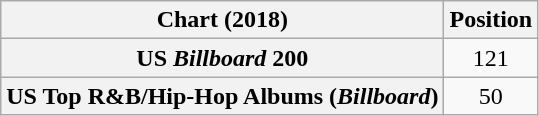<table class="wikitable sortable plainrowheaders" style="text-align:center">
<tr>
<th scope="col">Chart (2018)</th>
<th scope="col">Position</th>
</tr>
<tr>
<th scope="row">US <em>Billboard</em> 200</th>
<td>121</td>
</tr>
<tr>
<th scope="row">US Top R&B/Hip-Hop Albums (<em>Billboard</em>)</th>
<td>50</td>
</tr>
</table>
